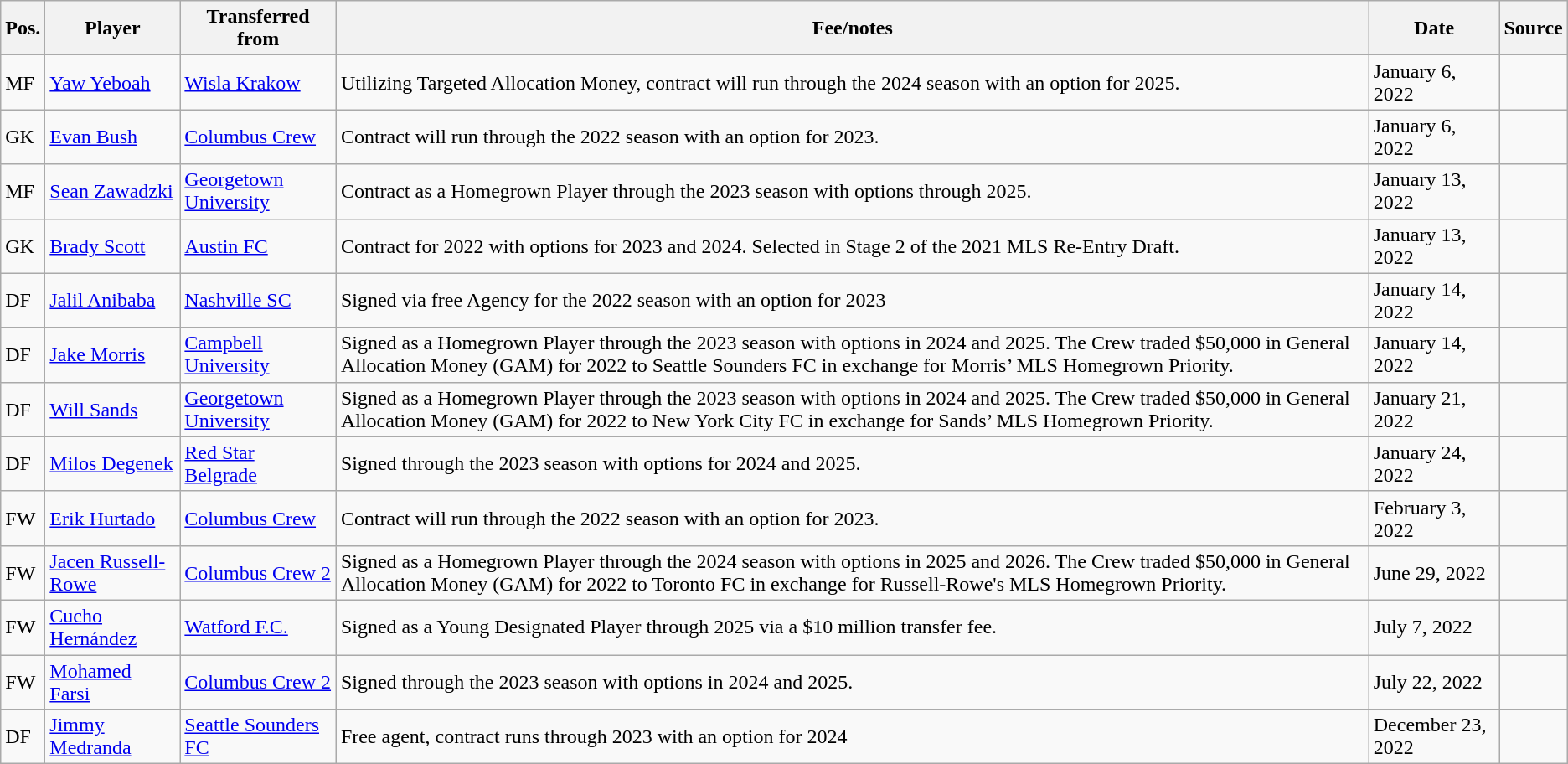<table class="wikitable sortable" style="text-align: left">
<tr>
<th><strong>Pos.</strong></th>
<th><strong>Player</strong></th>
<th><strong>Transferred from</strong></th>
<th><strong>Fee/notes</strong></th>
<th><strong>Date</strong></th>
<th><strong>Source</strong></th>
</tr>
<tr>
<td>MF</td>
<td> <a href='#'>Yaw Yeboah</a></td>
<td> <a href='#'>Wisla Krakow</a></td>
<td>Utilizing Targeted Allocation Money, contract will run through the 2024 season with an option for 2025.</td>
<td>January 6, 2022</td>
<td align=center></td>
</tr>
<tr>
<td>GK</td>
<td> <a href='#'>Evan Bush</a></td>
<td> <a href='#'>Columbus Crew</a></td>
<td>Contract will run through the 2022 season with an option for 2023.</td>
<td>January 6, 2022</td>
<td align=center></td>
</tr>
<tr>
<td>MF</td>
<td> <a href='#'>Sean Zawadzki</a></td>
<td> <a href='#'>Georgetown University</a></td>
<td>Contract as a Homegrown Player through the 2023 season with options through 2025.</td>
<td>January 13, 2022</td>
<td align=center></td>
</tr>
<tr>
<td>GK</td>
<td> <a href='#'>Brady Scott</a></td>
<td> <a href='#'>Austin FC</a></td>
<td>Contract for 2022 with options for 2023 and 2024. Selected in Stage 2 of the 2021 MLS Re-Entry Draft.</td>
<td>January 13, 2022</td>
<td align=center></td>
</tr>
<tr>
<td>DF</td>
<td> <a href='#'>Jalil Anibaba</a></td>
<td> <a href='#'>Nashville SC</a></td>
<td>Signed via free Agency for the 2022 season with an option for 2023</td>
<td>January 14, 2022</td>
<td align=center></td>
</tr>
<tr>
<td>DF</td>
<td> <a href='#'>Jake Morris</a></td>
<td> <a href='#'>Campbell University</a></td>
<td>Signed as a Homegrown Player through the 2023 season with options in 2024 and 2025. The Crew traded $50,000 in General Allocation Money (GAM) for 2022 to Seattle Sounders FC in exchange for Morris’ MLS Homegrown Priority.</td>
<td>January 14, 2022</td>
<td align=center></td>
</tr>
<tr>
<td>DF</td>
<td> <a href='#'>Will Sands</a></td>
<td> <a href='#'>Georgetown University</a></td>
<td>Signed as a Homegrown Player through the 2023 season with options in 2024 and 2025. The Crew traded $50,000 in General Allocation Money (GAM) for 2022 to New York City FC in exchange for Sands’ MLS Homegrown Priority.</td>
<td>January 21, 2022</td>
<td align=center></td>
</tr>
<tr>
<td>DF</td>
<td> <a href='#'>Milos Degenek</a></td>
<td> <a href='#'>Red Star Belgrade</a></td>
<td>Signed through the 2023 season with options for 2024 and 2025.</td>
<td>January 24, 2022</td>
<td align=center></td>
</tr>
<tr>
<td>FW</td>
<td> <a href='#'>Erik Hurtado</a></td>
<td> <a href='#'>Columbus Crew</a></td>
<td>Contract will run through the 2022 season with an option for 2023.</td>
<td>February 3, 2022</td>
<td align=center></td>
</tr>
<tr>
<td>FW</td>
<td> <a href='#'>Jacen Russell-Rowe</a></td>
<td> <a href='#'>Columbus Crew 2</a></td>
<td>Signed as a Homegrown Player through the 2024 season with options in 2025 and 2026. The Crew traded $50,000 in General Allocation Money (GAM) for 2022 to Toronto FC in exchange for Russell-Rowe's MLS Homegrown Priority.</td>
<td>June 29, 2022</td>
<td align=center></td>
</tr>
<tr>
<td>FW</td>
<td> <a href='#'>Cucho Hernández</a></td>
<td> <a href='#'>Watford F.C.</a></td>
<td>Signed as a Young Designated Player through 2025 via a $10 million transfer fee.</td>
<td>July 7, 2022</td>
<td align=center></td>
</tr>
<tr>
<td>FW</td>
<td> <a href='#'>Mohamed Farsi</a></td>
<td> <a href='#'>Columbus Crew 2</a></td>
<td>Signed through the 2023 season with options in 2024 and 2025.</td>
<td>July 22, 2022</td>
<td align=center></td>
</tr>
<tr>
<td>DF</td>
<td> <a href='#'>Jimmy Medranda</a></td>
<td> <a href='#'>Seattle Sounders FC</a></td>
<td>Free agent, contract runs through 2023 with an option for 2024</td>
<td>December 23, 2022</td>
<td align=center></td>
</tr>
</table>
